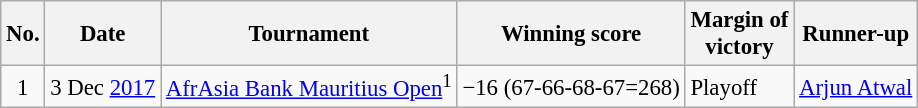<table class="wikitable" style="font-size:95%;">
<tr>
<th>No.</th>
<th>Date</th>
<th>Tournament</th>
<th>Winning score</th>
<th>Margin of<br>victory</th>
<th>Runner-up</th>
</tr>
<tr>
<td align=center>1</td>
<td align=right>3 Dec <a href='#'>2017</a></td>
<td><a href='#'>AfrAsia Bank Mauritius Open</a><sup>1</sup></td>
<td>−16 (67-66-68-67=268)</td>
<td>Playoff</td>
<td> <a href='#'>Arjun Atwal</a></td>
</tr>
</table>
